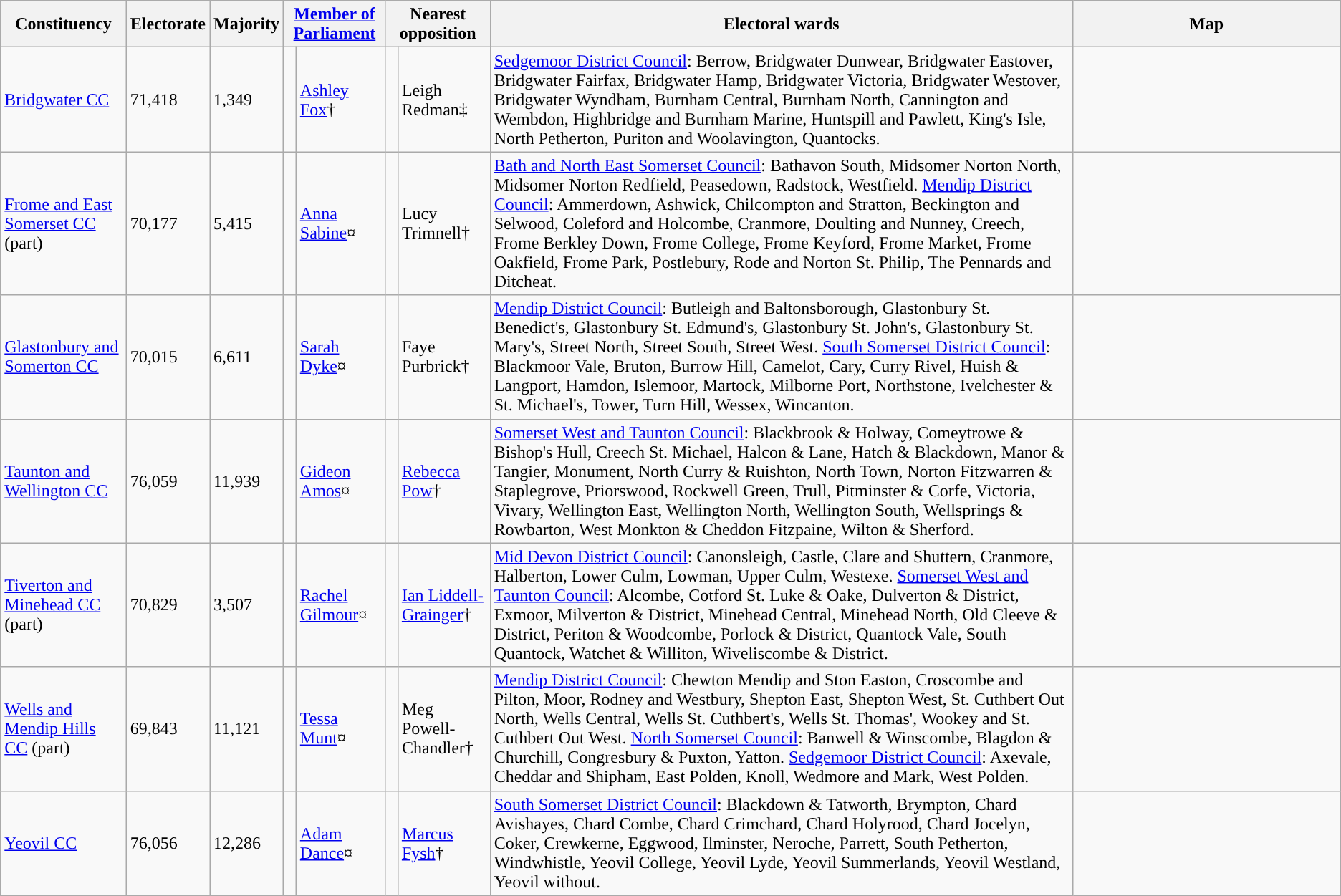<table class="wikitable sortable">
<tr>
<th rowspan=1>Constituency</th>
<th rowspan=1>Electorate</th>
<th rowspan=1>Majority</th>
<th colspan=2 class=unsortable><a href='#'>Member of Parliament</a></th>
<th colspan=2 class=unsortable>Nearest opposition</th>
<th rowspan=1 class=unsortable>Electoral wards</th>
<th class="unsortable" rowspan="1" style="width:20%;">Map</th>
</tr>
<tr>
<td><a href='#'>Bridgwater CC</a></td>
<td>71,418</td>
<td>1,349</td>
<td style="color:inherit;background:"> </td>
<td><a href='#'>Ashley Fox</a>†</td>
<td style="color:inherit;background:"> </td>
<td>Leigh Redman‡</td>
<td><a href='#'>Sedgemoor District Council</a>: Berrow, Bridgwater Dunwear, Bridgwater Eastover, Bridgwater Fairfax, Bridgwater Hamp, Bridgwater Victoria, Bridgwater Westover, Bridgwater Wyndham, Burnham Central, Burnham North, Cannington and Wembdon, Highbridge and Burnham Marine, Huntspill and Pawlett, King's Isle, North Petherton, Puriton and Woolavington, Quantocks.</td>
<td></td>
</tr>
<tr>
<td><a href='#'>Frome and East Somerset CC</a> (part)</td>
<td>70,177</td>
<td>5,415</td>
<td style="color:inherit;background:"> </td>
<td><a href='#'>Anna Sabine</a>¤</td>
<td style="color:inherit;background:"> </td>
<td>Lucy Trimnell†</td>
<td><a href='#'>Bath and North East Somerset Council</a>: Bathavon South, Midsomer Norton North, Midsomer Norton Redfield, Peasedown, Radstock, Westfield. <a href='#'>Mendip District Council</a>: Ammerdown, Ashwick, Chilcompton and Stratton, Beckington and Selwood, Coleford and Holcombe, Cranmore, Doulting and Nunney, Creech, Frome Berkley Down, Frome College, Frome Keyford, Frome Market, Frome Oakfield, Frome Park, Postlebury, Rode and Norton St. Philip, The Pennards and Ditcheat.</td>
<td></td>
</tr>
<tr>
<td><a href='#'>Glastonbury and Somerton CC</a></td>
<td>70,015</td>
<td>6,611</td>
<td style="color:inherit;background:"> </td>
<td><a href='#'>Sarah Dyke</a>¤</td>
<td style="color:inherit;background:"> </td>
<td>Faye Purbrick†</td>
<td><a href='#'>Mendip District Council</a>: Butleigh and Baltonsborough, Glastonbury St. Benedict's, Glastonbury St. Edmund's, Glastonbury St. John's, Glastonbury St. Mary's, Street North, Street South, Street West. <a href='#'>South Somerset District Council</a>: Blackmoor Vale, Bruton, Burrow Hill, Camelot, Cary, Curry Rivel, Huish & Langport, Hamdon, Islemoor, Martock, Milborne Port, Northstone, Ivelchester & St. Michael's, Tower, Turn Hill, Wessex, Wincanton.</td>
<td></td>
</tr>
<tr>
<td><a href='#'>Taunton and Wellington CC</a></td>
<td>76,059</td>
<td>11,939</td>
<td style="color:inherit;background:"> </td>
<td><a href='#'>Gideon Amos</a>¤</td>
<td style="color:inherit;background:"> </td>
<td><a href='#'>Rebecca Pow</a>†</td>
<td><a href='#'>Somerset West and Taunton Council</a>: Blackbrook & Holway, Comeytrowe & Bishop's Hull, Creech St. Michael, Halcon & Lane, Hatch & Blackdown, Manor & Tangier, Monument, North Curry & Ruishton, North Town, Norton Fitzwarren & Staplegrove, Priorswood, Rockwell Green, Trull, Pitminster & Corfe, Victoria, Vivary, Wellington East, Wellington North, Wellington South, Wellsprings & Rowbarton, West Monkton & Cheddon Fitzpaine, Wilton & Sherford.</td>
<td></td>
</tr>
<tr>
<td><a href='#'>Tiverton and Minehead CC</a> (part)</td>
<td>70,829</td>
<td>3,507</td>
<td style="color:inherit;background:"> </td>
<td><a href='#'>Rachel Gilmour</a>¤</td>
<td style="color:inherit;background:"> </td>
<td><a href='#'>Ian Liddell-Grainger</a>†</td>
<td><a href='#'>Mid Devon District Council</a>: Canonsleigh, Castle, Clare and Shuttern, Cranmore, Halberton, Lower Culm, Lowman, Upper Culm, Westexe. <a href='#'>Somerset West and Taunton Council</a>: Alcombe, Cotford St. Luke & Oake, Dulverton & District, Exmoor, Milverton & District, Minehead Central, Minehead North, Old Cleeve & District, Periton & Woodcombe, Porlock & District, Quantock Vale, South Quantock, Watchet & Williton, Wiveliscombe & District.</td>
<td></td>
</tr>
<tr>
<td><a href='#'>Wells and Mendip Hills CC</a> (part)</td>
<td>69,843</td>
<td>11,121</td>
<td style="color:inherit;background:"> </td>
<td><a href='#'>Tessa Munt</a>¤</td>
<td style="color:inherit;background:"> </td>
<td>Meg Powell-Chandler†</td>
<td><a href='#'>Mendip District Council</a>: Chewton Mendip and Ston Easton, Croscombe and Pilton, Moor, Rodney and Westbury, Shepton East, Shepton West, St. Cuthbert Out North, Wells Central, Wells St. Cuthbert's, Wells St. Thomas', Wookey and St. Cuthbert Out West. <a href='#'>North Somerset Council</a>: Banwell & Winscombe, Blagdon & Churchill, Congresbury & Puxton, Yatton. <a href='#'>Sedgemoor District Council</a>: Axevale, Cheddar and Shipham, East Polden, Knoll, Wedmore and Mark, West Polden.</td>
<td></td>
</tr>
<tr>
<td><a href='#'>Yeovil CC</a></td>
<td>76,056</td>
<td>12,286</td>
<td style="color:inherit;background:"> </td>
<td><a href='#'>Adam Dance</a>¤</td>
<td style="color:inherit;background:"> </td>
<td><a href='#'>Marcus Fysh</a>†</td>
<td><a href='#'>South Somerset District Council</a>: Blackdown & Tatworth, Brympton, Chard Avishayes, Chard Combe, Chard Crimchard, Chard Holyrood, Chard Jocelyn, Coker, Crewkerne, Eggwood, Ilminster, Neroche, Parrett, South Petherton, Windwhistle, Yeovil College, Yeovil Lyde, Yeovil Summerlands, Yeovil Westland, Yeovil without.</td>
<td></td>
</tr>
</table>
